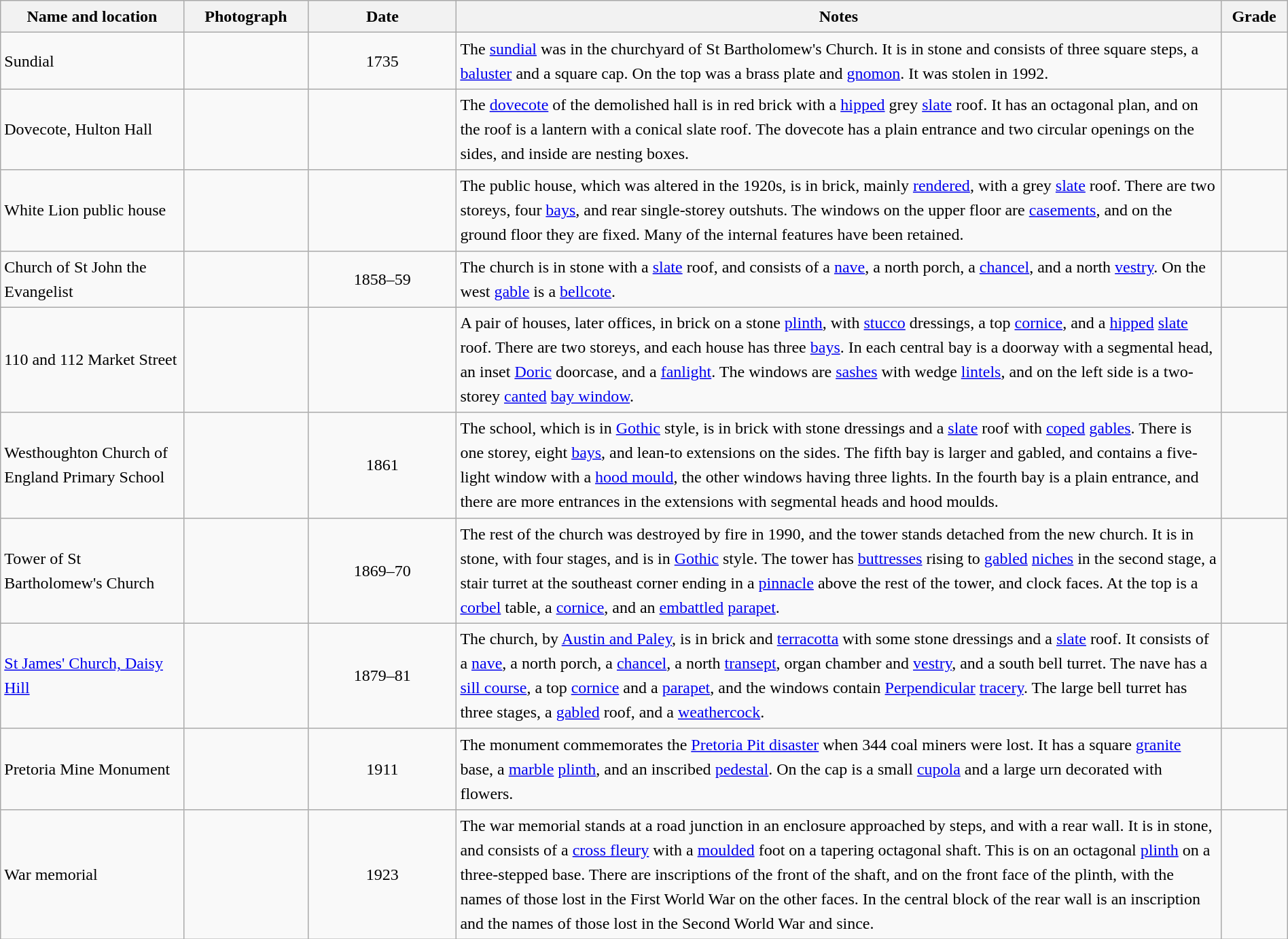<table class="wikitable sortable plainrowheaders" style="width:100%; border:0; text-align:left; line-height:150%;">
<tr>
<th scope="col"  style="width:150px">Name and location</th>
<th scope="col"  style="width:100px" class="unsortable">Photograph</th>
<th scope="col"  style="width:120px">Date</th>
<th scope="col"  style="width:650px" class="unsortable">Notes</th>
<th scope="col"  style="width:50px">Grade</th>
</tr>
<tr>
<td>Sundial<br><small></small></td>
<td></td>
<td align="center">1735</td>
<td>The <a href='#'>sundial</a> was in the churchyard of St Bartholomew's Church. It is in stone and consists of three square steps, a <a href='#'>baluster</a> and a square cap. On the top was a brass plate and <a href='#'>gnomon</a>. It was stolen in 1992.</td>
<td align="center" ></td>
</tr>
<tr>
<td>Dovecote, Hulton Hall<br><small></small></td>
<td></td>
<td align="center"></td>
<td>The <a href='#'>dovecote</a> of the demolished hall is in red brick with a <a href='#'>hipped</a> grey <a href='#'>slate</a> roof. It has an octagonal plan, and on the roof is a lantern with a conical slate roof. The dovecote has a plain entrance and two circular openings on the sides, and inside are nesting boxes.</td>
<td align="center" ></td>
</tr>
<tr>
<td>White Lion public house<br><small></small></td>
<td></td>
<td align="center"></td>
<td>The public house, which was altered in the 1920s, is in brick, mainly <a href='#'>rendered</a>, with a grey <a href='#'>slate</a> roof. There are two storeys, four <a href='#'>bays</a>, and rear single-storey outshuts. The windows on the upper floor are <a href='#'>casements</a>, and on the ground floor they are fixed. Many of the internal features have been retained.</td>
<td align="center" ></td>
</tr>
<tr>
<td>Church of St John the Evangelist<br><small></small></td>
<td></td>
<td align="center">1858–59</td>
<td>The church is in stone with a <a href='#'>slate</a> roof, and consists of a <a href='#'>nave</a>, a north porch, a <a href='#'>chancel</a>, and a north <a href='#'>vestry</a>. On the west <a href='#'>gable</a> is a <a href='#'>bellcote</a>.</td>
<td align="center" ></td>
</tr>
<tr>
<td>110 and 112 Market Street<br><small></small></td>
<td></td>
<td align="center"></td>
<td>A pair of houses, later offices, in brick on a stone <a href='#'>plinth</a>, with <a href='#'>stucco</a> dressings, a top <a href='#'>cornice</a>, and a <a href='#'>hipped</a> <a href='#'>slate</a> roof. There are two storeys, and each house has three <a href='#'>bays</a>. In each central bay is a doorway with a segmental head, an inset <a href='#'>Doric</a> doorcase, and a <a href='#'>fanlight</a>. The windows are <a href='#'>sashes</a> with wedge <a href='#'>lintels</a>, and on the left side is a two-storey <a href='#'>canted</a> <a href='#'>bay window</a>.</td>
<td align="center" ></td>
</tr>
<tr>
<td>Westhoughton Church of England Primary School<br><small></small></td>
<td></td>
<td align="center">1861</td>
<td>The school, which is in <a href='#'>Gothic</a> style, is in brick with stone dressings and a <a href='#'>slate</a> roof with <a href='#'>coped</a> <a href='#'>gables</a>. There is one storey, eight <a href='#'>bays</a>, and lean-to extensions on the sides. The fifth bay is larger and gabled, and contains a five-light window with a <a href='#'>hood mould</a>, the other windows having three lights. In the fourth bay is a plain entrance, and there are more entrances in the extensions with segmental heads and hood moulds.</td>
<td align="center" ></td>
</tr>
<tr>
<td>Tower of St Bartholomew's Church<br><small></small></td>
<td></td>
<td align="center">1869–70</td>
<td>The rest of the church was destroyed by fire in 1990, and the tower stands detached from the new church. It is in stone, with four stages, and is in <a href='#'>Gothic</a> style. The tower has <a href='#'>buttresses</a> rising to <a href='#'>gabled</a> <a href='#'>niches</a> in the second stage, a stair turret at the southeast corner ending in a <a href='#'>pinnacle</a> above the rest of the tower, and clock faces. At the top is a <a href='#'>corbel</a> table, a <a href='#'>cornice</a>, and an <a href='#'>embattled</a> <a href='#'>parapet</a>.</td>
<td align="center" ></td>
</tr>
<tr>
<td><a href='#'>St James' Church, Daisy Hill</a><br><small></small></td>
<td></td>
<td align="center">1879–81</td>
<td>The church, by <a href='#'>Austin and Paley</a>, is in brick and <a href='#'>terracotta</a> with some stone dressings and a <a href='#'>slate</a> roof. It consists of a <a href='#'>nave</a>, a north porch, a <a href='#'>chancel</a>, a north <a href='#'>transept</a>, organ chamber and <a href='#'>vestry</a>, and a south bell turret. The nave has a <a href='#'>sill course</a>, a top <a href='#'>cornice</a> and a <a href='#'>parapet</a>, and the windows contain <a href='#'>Perpendicular</a> <a href='#'>tracery</a>. The large bell turret has three stages, a <a href='#'>gabled</a> roof, and a <a href='#'>weathercock</a>.</td>
<td align="center" ></td>
</tr>
<tr>
<td>Pretoria Mine Monument<br><small></small></td>
<td></td>
<td align="center">1911</td>
<td>The monument commemorates the <a href='#'>Pretoria Pit disaster</a> when 344 coal miners were lost. It has a square <a href='#'>granite</a> base, a <a href='#'>marble</a> <a href='#'>plinth</a>, and an inscribed <a href='#'>pedestal</a>. On the cap is a small <a href='#'>cupola</a> and a large urn decorated with flowers.</td>
<td align="center" ></td>
</tr>
<tr>
<td>War memorial<br><small></small></td>
<td></td>
<td align="center">1923</td>
<td>The war memorial stands at a road junction in an enclosure approached by steps, and with a rear wall. It is in stone, and consists of a <a href='#'>cross fleury</a> with a <a href='#'>moulded</a> foot on a tapering octagonal shaft. This is on an octagonal <a href='#'>plinth</a> on a three-stepped base. There are inscriptions of the front of the shaft, and on the front face of the plinth, with the names of those lost in the First World War on the other faces. In the central block of the rear wall is an inscription and the names of those lost in the Second World War and since.</td>
<td align="center" ></td>
</tr>
<tr>
</tr>
</table>
